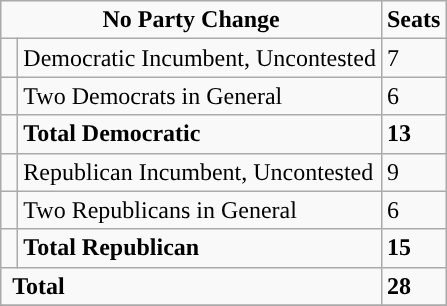<table class="wikitable">
<tr>
<td colspan="2" rowspan="1" align="center"><strong>No Party Change</strong></td>
<td style="vertical-align:top;"><strong>Seats</strong><br></td>
</tr>
<tr>
<td style="background-color:"> </td>
<td>Democratic Incumbent, Uncontested</td>
<td>7</td>
</tr>
<tr>
<td style="background-color:"> </td>
<td>Two Democrats in General</td>
<td>6</td>
</tr>
<tr>
<td style="background-color:"> </td>
<td><strong>Total Democratic</strong></td>
<td><strong>13</strong></td>
</tr>
<tr>
<td style="background-color:"> </td>
<td>Republican Incumbent, Uncontested</td>
<td>9</td>
</tr>
<tr>
<td style="background-color:"> </td>
<td>Two Republicans in General</td>
<td>6</td>
</tr>
<tr>
<td style="background-color:"> </td>
<td><strong>Total Republican</strong></td>
<td><strong>15</strong></td>
</tr>
<tr>
<td colspan="2" rowspan="1"> <strong>Total</strong><br></td>
<td><strong>28</strong></td>
</tr>
<tr>
</tr>
</table>
